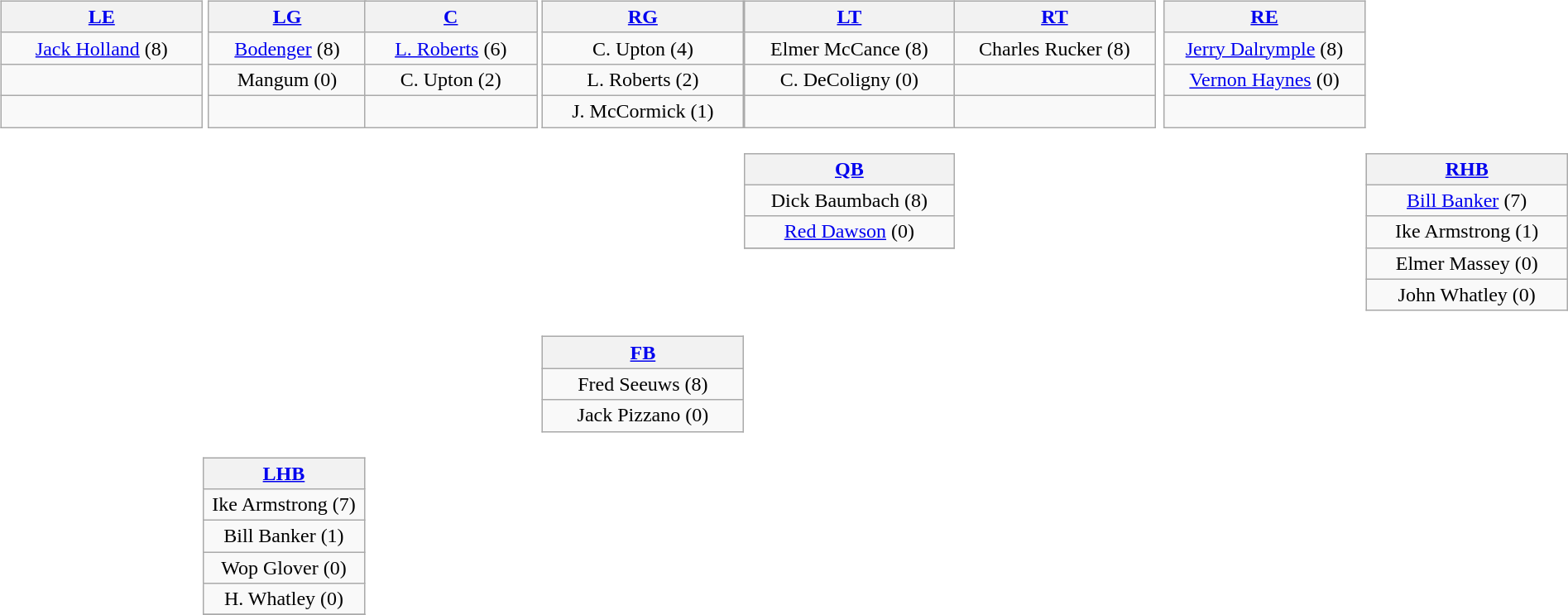<table cellspacing=0 cellpadding=0 class="multicol" role="presentation">
<tr>
<td style="width:12.5%"><br><table class="wikitable" style="text-align:center; width:100%; margin:1px 5px 1px 1px;">
<tr>
<th><a href='#'>LE</a></th>
</tr>
<tr>
<td><a href='#'>Jack Holland</a> (8)</td>
</tr>
<tr>
<td> </td>
</tr>
<tr>
<td> </td>
</tr>
</table>
</td>
<td style="width:10%"><br><table class="wikitable" style="text-align:center; width:98%; margin:1px -1px 1px 5px;">
<tr>
<th><a href='#'>LG</a></th>
</tr>
<tr>
<td><a href='#'>Bodenger</a> (8)</td>
</tr>
<tr>
<td>Mangum (0)</td>
</tr>
<tr>
<td> </td>
</tr>
</table>
</td>
<td style="width:11%"><br><table class="wikitable" style="text-align:center; width:98%; margin:1px -1px 1px 0px;">
<tr>
<th><a href='#'>C</a></th>
</tr>
<tr>
<td><a href='#'>L. Roberts</a> (6)</td>
</tr>
<tr>
<td>C. Upton (2)</td>
</tr>
<tr>
<td> </td>
</tr>
</table>
</td>
<td style="width:12.5%"><br><table class="wikitable" style="text-align:center; width:100%; margin:1px -1px 1px 0px;">
<tr>
<th><a href='#'>RG</a></th>
</tr>
<tr>
<td>C. Upton (4)</td>
</tr>
<tr>
<td>L. Roberts (2)</td>
</tr>
<tr>
<td>J. McCormick (1)</td>
</tr>
</table>
</td>
<td style="width:13%"><br><table class="wikitable" style="text-align:center; width:100%; margin:1px -1px 1px 0px;">
<tr>
<th><a href='#'>LT</a></th>
</tr>
<tr>
<td>Elmer McCance (8)</td>
</tr>
<tr>
<td>C. DeColigny (0)</td>
</tr>
<tr>
<td> </td>
</tr>
</table>
</td>
<td style="width:12.5%"><br><table class="wikitable" style="text-align:center; width:100%; margin:1px 5px 1px -1px;">
<tr>
<th><a href='#'>RT</a></th>
</tr>
<tr>
<td>Charles Rucker (8)</td>
</tr>
<tr>
<td> </td>
</tr>
<tr>
<td> </td>
</tr>
</table>
</td>
<td style="width:12.5%"><br><table class="wikitable" style="text-align:center; width:100%; margin:1px 1px 1px 5px;">
<tr>
<th><a href='#'>RE</a></th>
</tr>
<tr>
<td><a href='#'>Jerry Dalrymple</a> (8)</td>
</tr>
<tr>
<td><a href='#'>Vernon Haynes</a> (0)</td>
</tr>
<tr>
<td> </td>
</tr>
</table>
</td>
<td style="width:12.5%"></td>
</tr>
<tr style="vertical-align:top">
<td></td>
<td></td>
<td></td>
<td></td>
<td><br><table class="wikitable" style="text-align:center; width:100%; margin:1px -1px 1px 0px;">
<tr>
<th><a href='#'>QB</a></th>
</tr>
<tr>
<td>Dick Baumbach (8)</td>
</tr>
<tr>
<td><a href='#'>Red Dawson</a> (0)</td>
</tr>
<tr>
</tr>
</table>
</td>
<td></td>
<td></td>
<td><br><table class="wikitable" style="text-align:center; width:100%; margin:1px 1px 1px 5px;">
<tr>
<th><a href='#'>RHB</a></th>
</tr>
<tr>
<td><a href='#'>Bill Banker</a> (7)</td>
</tr>
<tr>
<td>Ike Armstrong (1)</td>
</tr>
<tr>
<td>Elmer Massey (0)</td>
</tr>
<tr>
<td>John Whatley (0)</td>
</tr>
</table>
</td>
</tr>
<tr>
<td></td>
<td></td>
<td></td>
<td><br><table class="wikitable" style="text-align:center; width:100%; margin:1px -1px 1px 0px;">
<tr>
<th><a href='#'>FB</a></th>
</tr>
<tr>
<td>Fred Seeuws (8)</td>
</tr>
<tr>
<td>Jack Pizzano (0)</td>
</tr>
</table>
</td>
<td></td>
<td></td>
</tr>
<tr>
<td></td>
<td><br><table class="wikitable" style="text-align:center; width:100%; margin:1px 1px 1px 1px;">
<tr>
<th><a href='#'>LHB</a></th>
</tr>
<tr>
<td>Ike Armstrong (7)</td>
</tr>
<tr>
<td>Bill Banker (1)</td>
</tr>
<tr>
<td>Wop Glover (0)</td>
</tr>
<tr>
<td>H. Whatley (0)</td>
</tr>
<tr>
</tr>
</table>
</td>
</tr>
<tr>
</tr>
</table>
